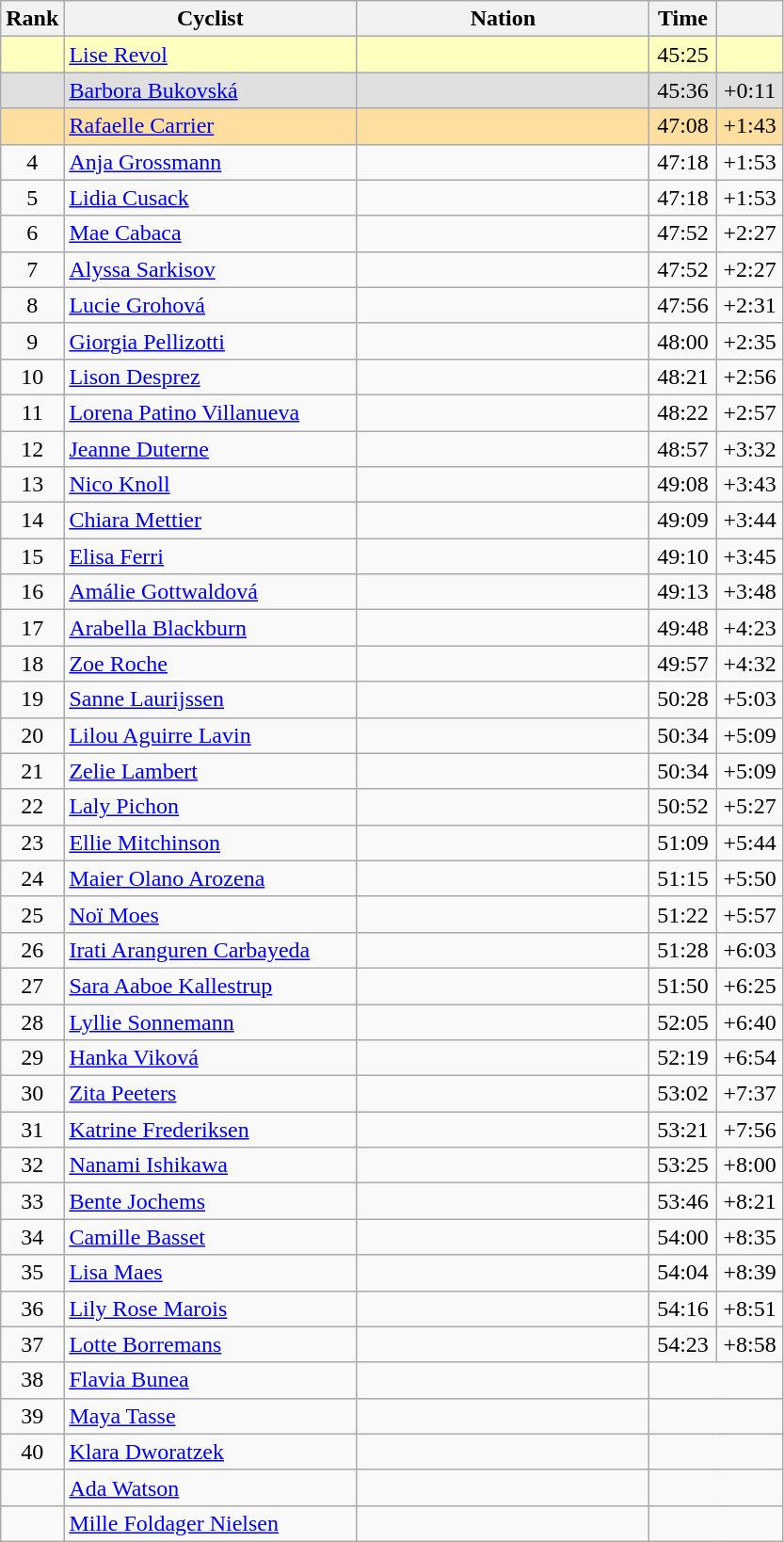<table class="wikitable sortable" style="text-align:center">
<tr style="background:#efefef;">
<th width="30">Rank</th>
<th width="200">Cyclist</th>
<th width="200">Nation</th>
<th width="40">Time</th>
<th width="40"></th>
</tr>
<tr style="background:#FFFFBF;">
<td></td>
<td align="left"><a href='#'>Lise Revol</a></td>
<td align="left"></td>
<td>45:25</td>
<td></td>
</tr>
<tr style="background:#DFDFDF;">
<td></td>
<td align="left"><a href='#'>Barbora Bukovská</a></td>
<td align="left"></td>
<td>45:36</td>
<td>+0:11</td>
</tr>
<tr style="background:#FFDF9F;">
<td></td>
<td align="left"><a href='#'>Rafaelle Carrier</a></td>
<td align="left"></td>
<td>47:08</td>
<td>+1:43</td>
</tr>
<tr>
<td>4</td>
<td align="left"><a href='#'>Anja Grossmann</a></td>
<td align="left"></td>
<td>47:18</td>
<td>+1:53</td>
</tr>
<tr>
<td>5</td>
<td align="left"><a href='#'>Lidia Cusack</a></td>
<td align="left"></td>
<td>47:18</td>
<td>+1:53</td>
</tr>
<tr>
<td>6</td>
<td align="left"><a href='#'>Mae Cabaca</a></td>
<td align="left"></td>
<td>47:52</td>
<td>+2:27</td>
</tr>
<tr>
<td>7</td>
<td align="left"><a href='#'>Alyssa Sarkisov</a></td>
<td align="left"></td>
<td>47:52</td>
<td>+2:27</td>
</tr>
<tr>
<td>8</td>
<td align="left"><a href='#'>Lucie Grohová</a></td>
<td align="left"></td>
<td>47:56</td>
<td>+2:31</td>
</tr>
<tr>
<td>9</td>
<td align="left"><a href='#'>Giorgia Pellizotti</a></td>
<td align="left"></td>
<td>48:00</td>
<td>+2:35</td>
</tr>
<tr>
<td>10</td>
<td align="left"><a href='#'>Lison Desprez</a></td>
<td align="left"></td>
<td>48:21</td>
<td>+2:56</td>
</tr>
<tr>
<td>11</td>
<td align="left"><a href='#'>Lorena Patino Villanueva</a></td>
<td align="left"></td>
<td>48:22</td>
<td>+2:57</td>
</tr>
<tr>
<td>12</td>
<td align="left"><a href='#'>Jeanne Duterne</a></td>
<td align="left"></td>
<td>48:57</td>
<td>+3:32</td>
</tr>
<tr>
<td>13</td>
<td align="left"><a href='#'>Nico Knoll</a></td>
<td align="left"></td>
<td>49:08</td>
<td>+3:43</td>
</tr>
<tr>
<td>14</td>
<td align="left"><a href='#'>Chiara Mettier</a></td>
<td align="left"></td>
<td>49:09</td>
<td>+3:44</td>
</tr>
<tr>
<td>15</td>
<td align="left"><a href='#'>Elisa Ferri</a></td>
<td align="left"></td>
<td>49:10</td>
<td>+3:45</td>
</tr>
<tr>
<td>16</td>
<td align="left"><a href='#'>Amálie Gottwaldová</a></td>
<td align="left"></td>
<td>49:13</td>
<td>+3:48</td>
</tr>
<tr>
<td>17</td>
<td align="left"><a href='#'>Arabella Blackburn</a></td>
<td align="left"></td>
<td>49:48</td>
<td>+4:23</td>
</tr>
<tr>
<td>18</td>
<td align="left"><a href='#'>Zoe Roche</a></td>
<td align="left"></td>
<td>49:57</td>
<td>+4:32</td>
</tr>
<tr>
<td>19</td>
<td align="left"><a href='#'>Sanne Laurijssen</a></td>
<td align="left"></td>
<td>50:28</td>
<td>+5:03</td>
</tr>
<tr>
<td>20</td>
<td align="left"><a href='#'>Lilou Aguirre Lavin</a></td>
<td align="left"></td>
<td>50:34</td>
<td>+5:09</td>
</tr>
<tr>
<td>21</td>
<td align="left"><a href='#'>Zelie Lambert</a></td>
<td align="left"></td>
<td>50:34</td>
<td>+5:09</td>
</tr>
<tr>
<td>22</td>
<td align="left"><a href='#'>Laly Pichon</a></td>
<td align="left"></td>
<td>50:52</td>
<td>+5:27</td>
</tr>
<tr>
<td>23</td>
<td align="left"><a href='#'>Ellie Mitchinson</a></td>
<td align="left"></td>
<td>51:09</td>
<td>+5:44</td>
</tr>
<tr>
<td>24</td>
<td align="left"><a href='#'>Maier Olano Arozena</a></td>
<td align="left"></td>
<td>51:15</td>
<td>+5:50</td>
</tr>
<tr>
<td>25</td>
<td align="left"><a href='#'>Noï Moes</a></td>
<td align="left"></td>
<td>51:22</td>
<td>+5:57</td>
</tr>
<tr>
<td>26</td>
<td align="left"><a href='#'>Irati Aranguren Carbayeda</a></td>
<td align="left"></td>
<td>51:28</td>
<td>+6:03</td>
</tr>
<tr>
<td>27</td>
<td align="left"><a href='#'>Sara Aaboe Kallestrup</a></td>
<td align="left"></td>
<td>51:50</td>
<td>+6:25</td>
</tr>
<tr>
<td>28</td>
<td align="left"><a href='#'>Lyllie Sonnemann</a></td>
<td align="left"></td>
<td>52:05</td>
<td>+6:40</td>
</tr>
<tr>
<td>29</td>
<td align="left"><a href='#'>Hanka Viková</a></td>
<td align="left"></td>
<td>52:19</td>
<td>+6:54</td>
</tr>
<tr>
<td>30</td>
<td align="left"><a href='#'>Zita Peeters</a></td>
<td align="left"></td>
<td>53:02</td>
<td>+7:37</td>
</tr>
<tr>
<td>31</td>
<td align="left"><a href='#'>Katrine Frederiksen</a></td>
<td align="left"></td>
<td>53:21</td>
<td>+7:56</td>
</tr>
<tr>
<td>32</td>
<td align="left"><a href='#'>Nanami Ishikawa</a></td>
<td align="left"></td>
<td>53:25</td>
<td>+8:00</td>
</tr>
<tr>
<td>33</td>
<td align="left"><a href='#'>Bente Jochems</a></td>
<td align="left"></td>
<td>53:46</td>
<td>+8:21</td>
</tr>
<tr>
<td>34</td>
<td align="left"><a href='#'>Camille Basset</a></td>
<td align="left"></td>
<td>54:00</td>
<td>+8:35</td>
</tr>
<tr>
<td>35</td>
<td align="left"><a href='#'>Lisa Maes</a></td>
<td align="left"></td>
<td>54:04</td>
<td>+8:39</td>
</tr>
<tr>
<td>36</td>
<td align="left"><a href='#'>Lily Rose Marois</a></td>
<td align="left"></td>
<td>54:16</td>
<td>+8:51</td>
</tr>
<tr>
<td>37</td>
<td align="left"><a href='#'>Lotte Borremans</a></td>
<td align="left"></td>
<td>54:23</td>
<td>+8:58</td>
</tr>
<tr>
<td>38</td>
<td align="left"><a href='#'>Flavia Bunea</a></td>
<td align="left"></td>
<td colspan="2"></td>
</tr>
<tr>
<td>39</td>
<td align="left"><a href='#'>Maya Tasse</a></td>
<td align="left"></td>
<td colspan="2"></td>
</tr>
<tr>
<td>40</td>
<td align="left"><a href='#'>Klara Dworatzek</a></td>
<td align="left"></td>
<td colspan="2"></td>
</tr>
<tr>
<td></td>
<td align="left"><a href='#'> Ada Watson</a></td>
<td align="left"></td>
<td colspan="2"></td>
</tr>
<tr>
<td></td>
<td align="left"><a href='#'>Mille Foldager Nielsen</a></td>
<td align="left"></td>
<td colspan="2"></td>
</tr>
</table>
